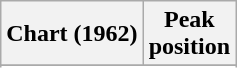<table class="wikitable sortable plainrowheaders" style="text-align:center">
<tr>
<th scope="col">Chart (1962)</th>
<th scope="col">Peak<br> position</th>
</tr>
<tr>
</tr>
<tr>
</tr>
</table>
